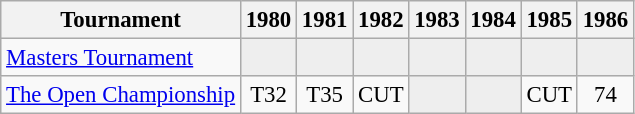<table class="wikitable" style="font-size:95%;text-align:center;">
<tr>
<th>Tournament</th>
<th>1980</th>
<th>1981</th>
<th>1982</th>
<th>1983</th>
<th>1984</th>
<th>1985</th>
<th>1986</th>
</tr>
<tr>
<td align=left><a href='#'>Masters Tournament</a></td>
<td style="background:#eeeeee;"></td>
<td style="background:#eeeeee;"></td>
<td style="background:#eeeeee;"></td>
<td style="background:#eeeeee;"></td>
<td style="background:#eeeeee;"></td>
<td style="background:#eeeeee;"></td>
<td style="background:#eeeeee;"></td>
</tr>
<tr>
<td align=left><a href='#'>The Open Championship</a></td>
<td>T32</td>
<td>T35</td>
<td>CUT</td>
<td style="background:#eeeeee;"></td>
<td style="background:#eeeeee;"></td>
<td>CUT</td>
<td>74</td>
</tr>
</table>
